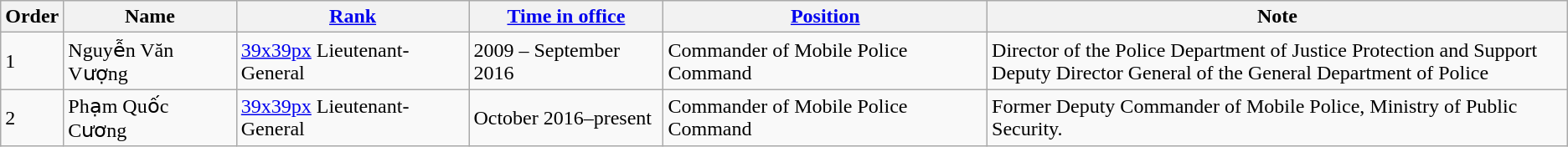<table class="wikitable">
<tr>
<th>Order</th>
<th>Name</th>
<th><a href='#'>Rank</a></th>
<th><a href='#'>Time in office</a></th>
<th><a href='#'>Position</a></th>
<th>Note</th>
</tr>
<tr>
<td>1</td>
<td>Nguyễn Văn Vượng</td>
<td><a href='#'>39x39px</a> Lieutenant-General</td>
<td>2009 – September 2016</td>
<td>Commander of Mobile Police Command</td>
<td>Director of the Police Department of Justice Protection and Support<br>Deputy Director General of the General Department of Police</td>
</tr>
<tr>
<td>2</td>
<td>Phạm Quốc Cương</td>
<td><a href='#'>39x39px</a> Lieutenant-General</td>
<td>October 2016–present</td>
<td>Commander of Mobile Police Command</td>
<td>Former Deputy Commander of Mobile Police, Ministry of Public Security.</td>
</tr>
</table>
